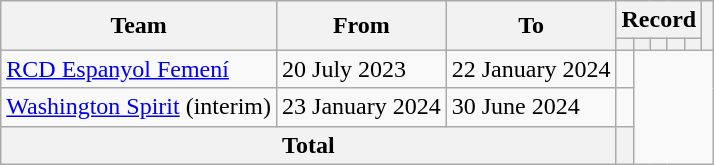<table class="wikitable" style="text-align: center;">
<tr>
<th rowspan="2">Team</th>
<th rowspan="2">From</th>
<th rowspan="2">To</th>
<th colspan="5">Record</th>
<th rowspan="2"></th>
</tr>
<tr>
<th></th>
<th></th>
<th></th>
<th></th>
<th></th>
</tr>
<tr>
<td align="left"><a href='#'>RCD Espanyol Femení</a></td>
<td align="left">20 July 2023</td>
<td align="left">22 January 2024<br></td>
<td></td>
</tr>
<tr>
<td align="left"><a href='#'>Washington Spirit</a> (interim)</td>
<td align="left">23 January 2024</td>
<td align="left">30 June 2024<br></td>
<td></td>
</tr>
<tr>
<th colspan="3">Total<br></th>
<th></th>
</tr>
</table>
